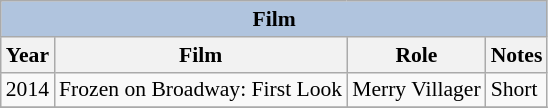<table class="wikitable" style="font-size: 90%;">
<tr>
<th colspan="4" style="background: LightSteelBlue;">Film</th>
</tr>
<tr>
<th>Year</th>
<th>Film</th>
<th>Role</th>
<th>Notes</th>
</tr>
<tr>
<td>2014</td>
<td>Frozen on Broadway: First Look</td>
<td>Merry Villager</td>
<td>Short</td>
</tr>
<tr>
</tr>
</table>
